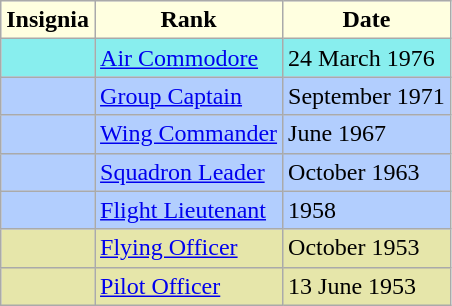<table class="wikitable">
<tr>
<th style="background:#FFFFE0">Insignia</th>
<th style="background:#FFFFE0">Rank</th>
<th style="background:#FFFFE0">Date</th>
</tr>
<tr>
<td style="background:#88EEEE;"> </td>
<td style="background:#88EEEE;"><a href='#'>Air Commodore</a></td>
<td style="background:#88EEEE;">24 March 1976</td>
</tr>
<tr>
<td style="background:#b2cefe;"></td>
<td style="background:#b2cefe;"><a href='#'>Group Captain</a></td>
<td style="background:#b2cefe;">September 1971</td>
</tr>
<tr>
<td style="background:#b2cefe;"></td>
<td style="background:#b2cefe;"><a href='#'>Wing Commander</a></td>
<td style="background:#b2cefe;">June 1967</td>
</tr>
<tr>
<td style="background:#b2cefe;"></td>
<td style="background:#b2cefe;"><a href='#'>Squadron Leader</a></td>
<td style="background:#b2cefe;">October 1963</td>
</tr>
<tr>
<td style="background:#b2cefe;"></td>
<td style="background:#b2cefe;"><a href='#'>Flight Lieutenant</a></td>
<td style="background:#b2cefe;">1958</td>
</tr>
<tr>
<td style="background:#e6e6aa;"></td>
<td style="background:#e6e6aa;"><a href='#'>Flying Officer</a></td>
<td style="background:#e6e6aa;">October 1953</td>
</tr>
<tr>
<td style="background:#e6e6aa;"></td>
<td style="background:#e6e6aa;"><a href='#'>Pilot Officer</a></td>
<td style="background:#e6e6aa;">13 June 1953</td>
</tr>
</table>
